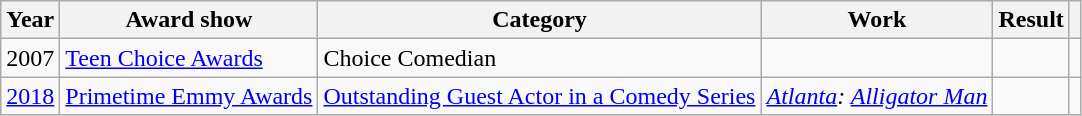<table class="wikitable sortable">
<tr>
<th>Year</th>
<th>Award show</th>
<th>Category</th>
<th>Work</th>
<th>Result</th>
<th></th>
</tr>
<tr>
<td>2007</td>
<td><a href='#'>Teen Choice Awards</a></td>
<td>Choice Comedian</td>
<td></td>
<td></td>
<td></td>
</tr>
<tr>
<td><a href='#'>2018</a></td>
<td><a href='#'>Primetime Emmy Awards</a></td>
<td><a href='#'>Outstanding Guest Actor in a Comedy Series</a></td>
<td><em><a href='#'>Atlanta</a>: <a href='#'>Alligator Man</a></em></td>
<td></td>
<td></td>
</tr>
</table>
